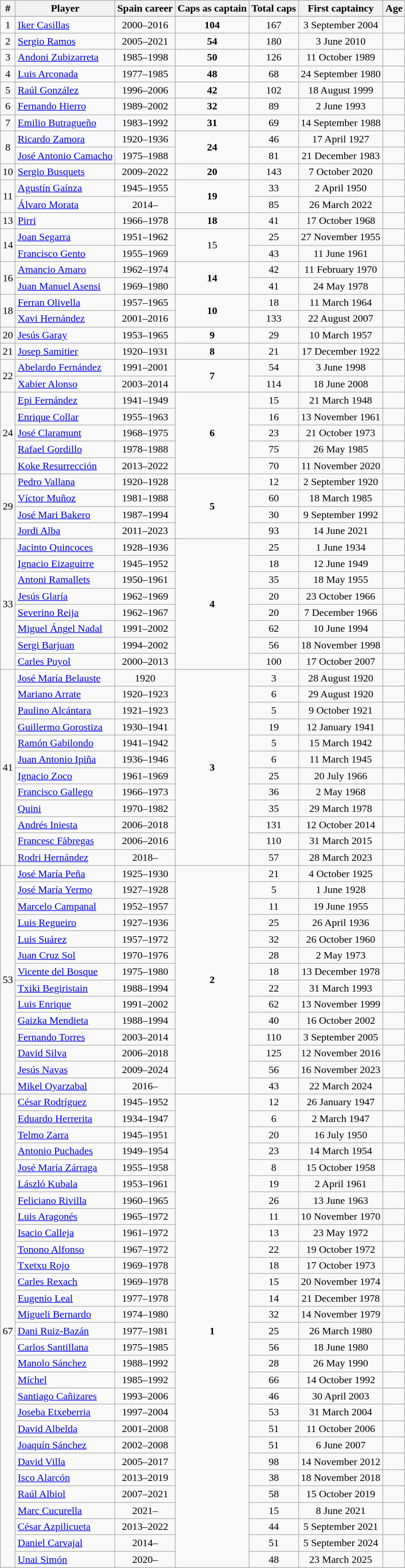<table class="wikitable sortable" style="text-align:center">
<tr>
<th>#</th>
<th>Player</th>
<th>Spain career</th>
<th>Caps as captain</th>
<th>Total caps</th>
<th>First captaincy</th>
<th>Age</th>
</tr>
<tr>
</tr>
<tr>
<td>1</td>
<td style="text-align:left;"> <a href='#'>Iker Casillas</a></td>
<td>2000–2016</td>
<td><strong>104</strong></td>
<td>167</td>
<td>3 September 2004</td>
<td></td>
</tr>
<tr>
<td>2</td>
<td style="text-align:left;"> <a href='#'>Sergio Ramos</a></td>
<td>2005–2021</td>
<td><strong>54</strong></td>
<td>180</td>
<td>3 June 2010</td>
<td></td>
</tr>
<tr>
<td>3</td>
<td style="text-align:left;"> <a href='#'>Andoni Zubizarreta</a></td>
<td>1985–1998</td>
<td><strong>50</strong></td>
<td>126</td>
<td>11 October 1989</td>
<td></td>
</tr>
<tr>
<td>4</td>
<td style="text-align:left;"> <a href='#'>Luis Arconada</a></td>
<td>1977–1985</td>
<td><strong>48</strong></td>
<td>68</td>
<td>24 September 1980</td>
<td></td>
</tr>
<tr>
<td>5</td>
<td style="text-align:left;"> <a href='#'>Raúl González</a></td>
<td>1996–2006</td>
<td><strong>42</strong></td>
<td>102</td>
<td>18 August 1999</td>
<td></td>
</tr>
<tr>
<td>6</td>
<td style="text-align:left;"> <a href='#'>Fernando Hierro</a></td>
<td>1989–2002</td>
<td><strong>32</strong></td>
<td>89</td>
<td>2 June 1993</td>
<td></td>
</tr>
<tr>
<td>7</td>
<td style="text-align:left;"> <a href='#'>Emilio Butragueño</a></td>
<td>1983–1992</td>
<td><strong>31</strong></td>
<td>69</td>
<td>14 September 1988</td>
<td></td>
</tr>
<tr>
<td rowspan=2>8</td>
<td style="text-align:left;"> <a href='#'>Ricardo Zamora</a></td>
<td>1920–1936</td>
<td rowspan=2><strong>24</strong></td>
<td>46</td>
<td>17 April 1927</td>
<td></td>
</tr>
<tr>
<td style="text-align:left;"> <a href='#'>José Antonio Camacho</a></td>
<td>1975–1988</td>
<td>81</td>
<td>21 December 1983</td>
<td></td>
</tr>
<tr>
<td>10</td>
<td style="text-align:left;"> <a href='#'>Sergio Busquets</a></td>
<td>2009–2022</td>
<td><strong>20</strong></td>
<td>143</td>
<td>7 October 2020</td>
<td></td>
</tr>
<tr>
<td rowspan=2>11</td>
<td style="text-align:left;"> <a href='#'>Agustín Gaínza</a></td>
<td>1945–1955</td>
<td rowspan=2><strong>19</strong></td>
<td>33</td>
<td>2 April 1950</td>
<td></td>
</tr>
<tr>
<td style="text-align:left;"> <a href='#'>Álvaro Morata</a></td>
<td>2014–</td>
<td>85</td>
<td>26 March 2022</td>
<td></td>
</tr>
<tr>
<td>13</td>
<td style="text-align:left;">  <a href='#'>Pirri</a></td>
<td>1966–1978</td>
<td><strong>18</strong></td>
<td>41</td>
<td>17 October 1968</td>
<td></td>
</tr>
<tr>
<td rowspan=2>14</td>
<td style="text-align:left;"> <a href='#'>Joan Segarra</a></td>
<td>1951–1962</td>
<td rowspan=2>15</td>
<td>25</td>
<td>27 November 1955</td>
<td></td>
</tr>
<tr>
<td style="text-align:left;"> <a href='#'>Francisco Gento</a></td>
<td>1955–1969</td>
<td>43</td>
<td>11 June 1961</td>
<td></td>
</tr>
<tr>
<td rowspan=2>16</td>
<td style="text-align:left;"> <a href='#'>Amancio Amaro</a></td>
<td>1962–1974</td>
<td rowspan=2><strong>14</strong></td>
<td>42</td>
<td>11 February 1970</td>
<td></td>
</tr>
<tr>
<td style="text-align:left;"> <a href='#'>Juan Manuel Asensi</a></td>
<td>1969–1980</td>
<td>41</td>
<td>24 May 1978</td>
<td></td>
</tr>
<tr>
<td rowspan=2>18</td>
<td style="text-align:left;"> <a href='#'>Ferran Olivella</a></td>
<td>1957–1965</td>
<td rowspan=2><strong>10</strong></td>
<td>18</td>
<td>11 March 1964</td>
<td></td>
</tr>
<tr>
<td style="text-align:left;"> <a href='#'>Xavi Hernández</a></td>
<td>2001–2016</td>
<td>133</td>
<td>22 August 2007</td>
<td></td>
</tr>
<tr>
<td>20</td>
<td style="text-align:left;"> <a href='#'>Jesús Garay</a></td>
<td>1953–1965</td>
<td><strong>9</strong></td>
<td>29</td>
<td>10 March 1957</td>
<td></td>
</tr>
<tr>
<td>21</td>
<td style="text-align:left;"> <a href='#'>Josep Samitier</a></td>
<td>1920–1931</td>
<td><strong>8</strong></td>
<td>21</td>
<td>17 December 1922</td>
<td></td>
</tr>
<tr>
<td rowspan=2>22</td>
<td style="text-align:left;"> <a href='#'>Abelardo Fernández</a></td>
<td>1991–2001</td>
<td rowspan=2><strong>7</strong></td>
<td>54</td>
<td>3 June 1998</td>
<td></td>
</tr>
<tr>
<td style="text-align:left;"> <a href='#'>Xabier Alonso</a></td>
<td>2003–2014</td>
<td>114</td>
<td>18 June 2008</td>
<td></td>
</tr>
<tr>
<td rowspan=5>24</td>
<td style="text-align:left;"> <a href='#'>Epi Fernández</a></td>
<td>1941–1949</td>
<td rowspan=5><strong>6</strong></td>
<td>15</td>
<td>21 March 1948</td>
<td></td>
</tr>
<tr>
<td style="text-align:left;"> <a href='#'>Enrique Collar</a></td>
<td>1955–1963</td>
<td>16</td>
<td>13 November 1961</td>
<td></td>
</tr>
<tr>
<td style="text-align:left;"> <a href='#'>José Claramunt</a></td>
<td>1968–1975</td>
<td>23</td>
<td>21 October 1973</td>
<td></td>
</tr>
<tr>
<td style="text-align:left;"> <a href='#'>Rafael Gordillo</a></td>
<td>1978–1988</td>
<td>75</td>
<td>26 May 1985</td>
<td></td>
</tr>
<tr>
<td style="text-align:left;"> <a href='#'>Koke Resurrección</a></td>
<td>2013–2022</td>
<td>70</td>
<td>11 November 2020</td>
<td></td>
</tr>
<tr>
<td rowspan=4>29</td>
<td style="text-align:left;"> <a href='#'>Pedro Vallana</a></td>
<td>1920–1928</td>
<td rowspan=4><strong>5</strong></td>
<td>12</td>
<td>2 September 1920</td>
<td></td>
</tr>
<tr>
<td style="text-align:left;"> <a href='#'>Víctor Muñoz</a></td>
<td>1981–1988</td>
<td>60</td>
<td>18 March 1985</td>
<td></td>
</tr>
<tr>
<td style="text-align:left;"> <a href='#'>José Mari Bakero</a></td>
<td>1987–1994</td>
<td>30</td>
<td>9 September 1992</td>
<td></td>
</tr>
<tr>
<td style="text-align:left;"> <a href='#'>Jordi Alba</a></td>
<td>2011–2023</td>
<td>93</td>
<td>14 June 2021</td>
<td></td>
</tr>
<tr>
<td rowspan=8>33</td>
<td style="text-align:left;"> <a href='#'>Jacinto Quincoces</a></td>
<td>1928–1936</td>
<td rowspan=8><strong>4</strong></td>
<td>25</td>
<td>1 June 1934</td>
<td></td>
</tr>
<tr>
<td style="text-align:left;"> <a href='#'>Ignacio Eizaguirre</a></td>
<td>1945–1952</td>
<td>18</td>
<td>12 June 1949</td>
<td></td>
</tr>
<tr>
<td style="text-align:left;"> <a href='#'>Antoni Ramallets</a></td>
<td>1950–1961</td>
<td>35</td>
<td>18 May 1955</td>
<td></td>
</tr>
<tr>
<td style="text-align:left;"> <a href='#'>Jesús Glaría</a></td>
<td>1962–1969</td>
<td>20</td>
<td>23 October 1966</td>
<td></td>
</tr>
<tr>
<td style="text-align:left;"> <a href='#'>Severino Reija</a></td>
<td>1962–1967</td>
<td>20</td>
<td>7 December 1966</td>
<td></td>
</tr>
<tr>
<td style="text-align:left;"> <a href='#'>Miguel Ángel Nadal</a></td>
<td>1991–2002</td>
<td>62</td>
<td>10 June 1994</td>
<td></td>
</tr>
<tr>
<td style="text-align:left;"> <a href='#'>Sergi Barjuan</a></td>
<td>1994–2002</td>
<td>56</td>
<td>18 November 1998</td>
<td></td>
</tr>
<tr>
<td style="text-align:left;"> <a href='#'>Carles Puyol</a></td>
<td>2000–2013</td>
<td>100</td>
<td>17 October 2007</td>
<td></td>
</tr>
<tr>
<td rowspan=12>41</td>
<td style="text-align:left;"> <a href='#'>José María Belauste</a></td>
<td>1920</td>
<td rowspan=12><strong>3</strong></td>
<td>3</td>
<td>28 August 1920</td>
<td></td>
</tr>
<tr>
<td style="text-align:left;"> <a href='#'>Mariano Arrate</a></td>
<td>1920–1923</td>
<td>6</td>
<td>29 August 1920</td>
<td></td>
</tr>
<tr>
<td style="text-align:left;"> <a href='#'>Paulino Alcántara</a></td>
<td>1921–1923</td>
<td>5</td>
<td>9 October 1921</td>
<td></td>
</tr>
<tr>
<td style="text-align:left;"> <a href='#'>Guillermo Gorostiza</a></td>
<td>1930–1941</td>
<td>19</td>
<td>12 January 1941</td>
<td></td>
</tr>
<tr>
<td style="text-align:left;"> <a href='#'>Ramón Gabilondo</a></td>
<td>1941–1942</td>
<td>5</td>
<td>15 March 1942</td>
<td></td>
</tr>
<tr>
<td style="text-align:left;"> <a href='#'>Juan Antonio Ipiña</a></td>
<td>1936–1946</td>
<td>6</td>
<td>11 March 1945</td>
<td></td>
</tr>
<tr>
<td style="text-align:left;"> <a href='#'>Ignacio Zoco</a></td>
<td>1961–1969</td>
<td>25</td>
<td>20 July 1966</td>
<td></td>
</tr>
<tr>
<td style="text-align:left;"> <a href='#'>Francisco Gallego</a></td>
<td>1966–1973</td>
<td>36</td>
<td>2 May 1968</td>
<td></td>
</tr>
<tr>
<td style="text-align:left;"> <a href='#'>Quini</a></td>
<td>1970–1982</td>
<td>35</td>
<td>29 March 1978</td>
<td></td>
</tr>
<tr>
<td style="text-align:left;"> <a href='#'>Andrés Iniesta</a></td>
<td>2006–2018</td>
<td>131</td>
<td>12 October 2014</td>
<td></td>
</tr>
<tr>
<td style="text-align:left;"> <a href='#'>Francesc Fàbregas</a></td>
<td>2006–2016</td>
<td>110</td>
<td>31 March 2015</td>
<td></td>
</tr>
<tr>
<td style="text-align:left;"> <a href='#'>Rodri Hernández</a></td>
<td>2018–</td>
<td>57</td>
<td>28 March 2023</td>
<td></td>
</tr>
<tr>
<td rowspan=14>53</td>
<td style="text-align:left;"> <a href='#'>José María Peña</a></td>
<td>1925–1930</td>
<td rowspan=14><strong>2</strong></td>
<td>21</td>
<td>4 October 1925</td>
<td></td>
</tr>
<tr>
<td style="text-align:left;"> <a href='#'>José María Yermo</a></td>
<td>1927–1928</td>
<td>5</td>
<td>1 June 1928</td>
<td></td>
</tr>
<tr>
<td style="text-align:left;"> <a href='#'>Marcelo Campanal</a></td>
<td>1952–1957</td>
<td>11</td>
<td>19 June 1955</td>
<td></td>
</tr>
<tr>
<td style="text-align:left;"> <a href='#'>Luis Regueiro</a></td>
<td>1927–1936</td>
<td>25</td>
<td>26 April 1936</td>
<td></td>
</tr>
<tr>
<td style="text-align:left;"> <a href='#'>Luis Suárez</a></td>
<td>1957–1972</td>
<td>32</td>
<td>26 October 1960</td>
<td></td>
</tr>
<tr>
<td style="text-align:left;"> <a href='#'>Juan Cruz Sol</a></td>
<td>1970–1976</td>
<td>28</td>
<td>2 May 1973</td>
<td></td>
</tr>
<tr>
<td style="text-align:left;"> <a href='#'>Vicente del Bosque</a></td>
<td>1975–1980</td>
<td>18</td>
<td>13 December 1978</td>
<td></td>
</tr>
<tr>
<td style="text-align:left;"> <a href='#'>Txiki Begiristain</a></td>
<td>1988–1994</td>
<td>22</td>
<td>31 March 1993</td>
<td></td>
</tr>
<tr>
<td style="text-align:left;"> <a href='#'>Luis Enrique</a></td>
<td>1991–2002</td>
<td>62</td>
<td>13 November 1999</td>
<td></td>
</tr>
<tr>
<td style="text-align:left;"> <a href='#'>Gaizka Mendieta</a></td>
<td>1988–1994</td>
<td>40</td>
<td>16 October 2002</td>
<td></td>
</tr>
<tr>
<td style="text-align:left;"> <a href='#'>Fernando Torres</a></td>
<td>2003–2014</td>
<td>110</td>
<td>3 September 2005</td>
<td></td>
</tr>
<tr>
<td style="text-align:left;"> <a href='#'>David Silva</a></td>
<td>2006–2018</td>
<td>125</td>
<td>12 November 2016</td>
<td></td>
</tr>
<tr>
<td style="text-align:left;"> <a href='#'>Jesús Navas</a></td>
<td>2009–2024</td>
<td>56</td>
<td>16 November 2023</td>
<td></td>
</tr>
<tr>
<td style="text-align:left;"> <a href='#'>Mikel Oyarzabal</a></td>
<td>2016–</td>
<td>43</td>
<td>22 March 2024</td>
<td></td>
</tr>
<tr>
<td rowspan=29>67</td>
<td style="text-align:left;"> <a href='#'>César Rodríguez</a></td>
<td>1945–1952</td>
<td rowspan=29><strong>1</strong></td>
<td>12</td>
<td>26 January 1947</td>
<td></td>
</tr>
<tr>
<td style="text-align:left;"> <a href='#'>Eduardo Herrerita</a></td>
<td>1934–1947</td>
<td>6</td>
<td>2 March 1947</td>
<td></td>
</tr>
<tr>
<td style="text-align:left;"> <a href='#'>Telmo Zarra</a></td>
<td>1945–1951</td>
<td>20</td>
<td>16 July 1950</td>
<td></td>
</tr>
<tr>
<td style="text-align:left;"> <a href='#'>Antonio Puchades</a></td>
<td>1949–1954</td>
<td>23</td>
<td>14 March 1954</td>
<td></td>
</tr>
<tr>
<td style="text-align:left;"> <a href='#'>José María Zárraga</a></td>
<td>1955–1958</td>
<td>8</td>
<td>15 October 1958</td>
<td></td>
</tr>
<tr>
<td style="text-align:left;"> <a href='#'>László Kubala</a></td>
<td>1953–1961</td>
<td>19</td>
<td>2 April 1961</td>
<td></td>
</tr>
<tr>
<td style="text-align:left;"> <a href='#'>Feliciano Rivilla</a></td>
<td>1960–1965</td>
<td>26</td>
<td>13 June 1963</td>
<td></td>
</tr>
<tr>
<td style="text-align:left;"> <a href='#'>Luis Aragonés</a></td>
<td>1965–1972</td>
<td>11</td>
<td>10 November 1970</td>
<td></td>
</tr>
<tr>
<td style="text-align:left;"> <a href='#'>Isacio Calleja</a></td>
<td>1961–1972</td>
<td>13</td>
<td>23 May 1972</td>
<td></td>
</tr>
<tr>
<td style="text-align:left;"> <a href='#'>Tonono Alfonso</a></td>
<td>1967–1972</td>
<td>22</td>
<td>19 October 1972</td>
<td></td>
</tr>
<tr>
<td style="text-align:left;"> <a href='#'>Txetxu Rojo</a></td>
<td>1969–1978</td>
<td>18</td>
<td>17 October 1973</td>
<td></td>
</tr>
<tr>
<td style="text-align:left;"> <a href='#'>Carles Rexach</a></td>
<td>1969–1978</td>
<td>15</td>
<td>20 November 1974</td>
<td></td>
</tr>
<tr>
<td style="text-align:left;"> <a href='#'>Eugenio Leal</a></td>
<td>1977–1978</td>
<td>14</td>
<td>21 December 1978</td>
<td></td>
</tr>
<tr>
<td style="text-align:left;"> <a href='#'>Migueli Bernardo</a></td>
<td>1974–1980</td>
<td>32</td>
<td>14 November 1979</td>
<td></td>
</tr>
<tr>
<td style="text-align:left;"> <a href='#'>Dani Ruiz-Bazán</a></td>
<td>1977–1981</td>
<td>25</td>
<td>26 March 1980</td>
<td></td>
</tr>
<tr>
<td style="text-align:left;"> <a href='#'>Carlos Santillana</a></td>
<td>1975–1985</td>
<td>56</td>
<td>18 June 1980</td>
<td></td>
</tr>
<tr>
<td style="text-align:left;"> <a href='#'>Manolo Sánchez</a></td>
<td>1988–1992</td>
<td>28</td>
<td>26 May 1990</td>
<td></td>
</tr>
<tr>
<td style="text-align:left;"> <a href='#'>Míchel</a></td>
<td>1985–1992</td>
<td>66</td>
<td>14 October 1992</td>
<td></td>
</tr>
<tr>
<td style="text-align:left;"> <a href='#'>Santiago Cañizares</a></td>
<td>1993–2006</td>
<td>46</td>
<td>30 April 2003</td>
<td></td>
</tr>
<tr>
<td style="text-align:left;"> <a href='#'>Joseba Etxeberria</a></td>
<td>1997–2004</td>
<td>53</td>
<td>31 March 2004</td>
<td></td>
</tr>
<tr>
<td style="text-align:left;"> <a href='#'>David Albelda</a></td>
<td>2001–2008</td>
<td>51</td>
<td>11 October 2006</td>
<td></td>
</tr>
<tr>
<td style="text-align:left;"> <a href='#'>Joaquín Sánchez</a></td>
<td>2002–2008</td>
<td>51</td>
<td>6 June 2007</td>
<td></td>
</tr>
<tr>
<td style="text-align:left;"> <a href='#'>David Villa</a></td>
<td>2005–2017</td>
<td>98</td>
<td>14 November 2012</td>
<td></td>
</tr>
<tr>
<td style="text-align:left;"> <a href='#'>Isco Alarcón</a></td>
<td>2013–2019</td>
<td>38</td>
<td>18 November 2018</td>
<td></td>
</tr>
<tr>
<td style="text-align:left;"> <a href='#'>Raúl Albiol</a></td>
<td>2007–2021</td>
<td>58</td>
<td>15 October 2019</td>
<td></td>
</tr>
<tr>
<td style="text-align:left;"> <a href='#'>Marc Cucurella</a></td>
<td>2021–</td>
<td>15</td>
<td>8 June 2021</td>
<td></td>
</tr>
<tr>
<td style="text-align:left;"> <a href='#'>César Azpilicueta</a></td>
<td>2013–2022</td>
<td>44</td>
<td>5 September 2021</td>
<td></td>
</tr>
<tr>
<td style="text-align:left;"> <a href='#'>Daniel Carvajal</a></td>
<td>2014–</td>
<td>51</td>
<td>5 September 2024</td>
<td></td>
</tr>
<tr>
<td style="text-align:left;"> <a href='#'>Unai Simón</a></td>
<td>2020–</td>
<td>48</td>
<td>23 March 2025</td>
<td></td>
</tr>
</table>
